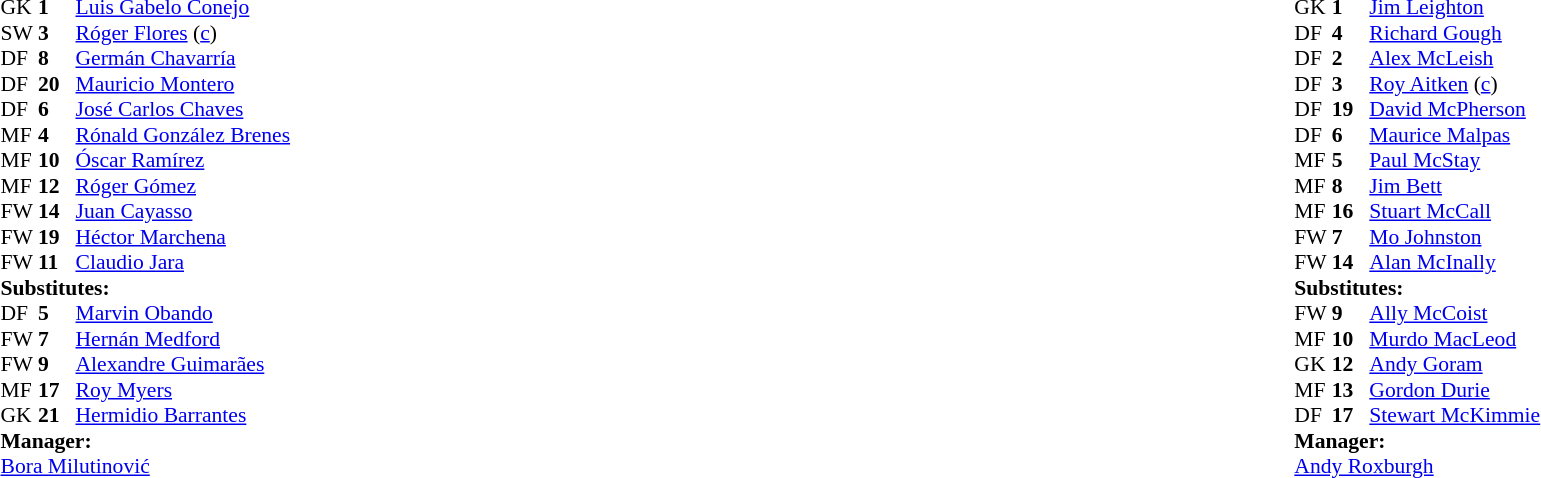<table width="100%">
<tr>
<td valign="top" width="50%"><br><table style="font-size: 90%" cellspacing="0" cellpadding="0">
<tr>
<th width="25"></th>
<th width="25"></th>
</tr>
<tr>
<td>GK</td>
<td><strong>1</strong></td>
<td><a href='#'>Luis Gabelo Conejo</a></td>
</tr>
<tr>
<td>SW</td>
<td><strong>3</strong></td>
<td><a href='#'>Róger Flores</a> (<a href='#'>c</a>)</td>
</tr>
<tr>
<td>DF</td>
<td><strong>8</strong></td>
<td><a href='#'>Germán Chavarría</a></td>
</tr>
<tr>
<td>DF</td>
<td><strong>20</strong></td>
<td><a href='#'>Mauricio Montero</a></td>
</tr>
<tr>
<td>DF</td>
<td><strong>6</strong></td>
<td><a href='#'>José Carlos Chaves</a></td>
</tr>
<tr>
<td>MF</td>
<td><strong>4</strong></td>
<td><a href='#'>Rónald González Brenes</a></td>
</tr>
<tr>
<td>MF</td>
<td><strong>10</strong></td>
<td><a href='#'>Óscar Ramírez</a></td>
</tr>
<tr>
<td>MF</td>
<td><strong>12</strong></td>
<td><a href='#'>Róger Gómez</a></td>
</tr>
<tr>
<td>FW</td>
<td><strong>14</strong></td>
<td><a href='#'>Juan Cayasso</a></td>
</tr>
<tr>
<td>FW</td>
<td><strong>19</strong></td>
<td><a href='#'>Héctor Marchena</a></td>
</tr>
<tr>
<td>FW</td>
<td><strong>11</strong></td>
<td><a href='#'>Claudio Jara</a></td>
<td></td>
<td></td>
</tr>
<tr>
<td colspan=3><strong>Substitutes:</strong></td>
</tr>
<tr>
<td>DF</td>
<td><strong>5</strong></td>
<td><a href='#'>Marvin Obando</a></td>
</tr>
<tr>
<td>FW</td>
<td><strong>7</strong></td>
<td><a href='#'>Hernán Medford</a></td>
<td></td>
<td></td>
</tr>
<tr>
<td>FW</td>
<td><strong>9</strong></td>
<td><a href='#'>Alexandre Guimarães</a></td>
</tr>
<tr>
<td>MF</td>
<td><strong>17</strong></td>
<td><a href='#'>Roy Myers</a></td>
</tr>
<tr>
<td>GK</td>
<td><strong>21</strong></td>
<td><a href='#'>Hermidio Barrantes</a></td>
</tr>
<tr>
<td colspan=3><strong>Manager:</strong></td>
</tr>
<tr>
<td colspan="4"> <a href='#'>Bora Milutinović</a></td>
</tr>
</table>
</td>
<td valign="top" width="50%"><br><table style="font-size: 90%" cellspacing="0" cellpadding="0" align=center>
<tr>
<th width="25"></th>
<th width="25"></th>
</tr>
<tr>
<td>GK</td>
<td><strong>1</strong></td>
<td><a href='#'>Jim Leighton</a></td>
</tr>
<tr>
<td>DF</td>
<td><strong>4</strong></td>
<td><a href='#'>Richard Gough</a></td>
<td></td>
<td></td>
</tr>
<tr>
<td>DF</td>
<td><strong>2</strong></td>
<td><a href='#'>Alex McLeish</a></td>
</tr>
<tr>
<td>DF</td>
<td><strong>3</strong></td>
<td><a href='#'>Roy Aitken</a> (<a href='#'>c</a>)</td>
</tr>
<tr>
<td>DF</td>
<td><strong>19</strong></td>
<td><a href='#'>David McPherson</a></td>
</tr>
<tr>
<td>DF</td>
<td><strong>6</strong></td>
<td><a href='#'>Maurice Malpas</a></td>
</tr>
<tr>
<td>MF</td>
<td><strong>5</strong></td>
<td><a href='#'>Paul McStay</a></td>
</tr>
<tr>
<td>MF</td>
<td><strong>8</strong></td>
<td><a href='#'>Jim Bett</a></td>
<td></td>
<td></td>
</tr>
<tr>
<td>MF</td>
<td><strong>16</strong></td>
<td><a href='#'>Stuart McCall</a></td>
</tr>
<tr>
<td>FW</td>
<td><strong>7</strong></td>
<td><a href='#'>Mo Johnston</a></td>
</tr>
<tr>
<td>FW</td>
<td><strong>14</strong></td>
<td><a href='#'>Alan McInally</a></td>
</tr>
<tr>
<td colspan=3><strong>Substitutes:</strong></td>
</tr>
<tr>
<td>FW</td>
<td><strong>9</strong></td>
<td><a href='#'>Ally McCoist</a></td>
<td></td>
<td></td>
</tr>
<tr>
<td>MF</td>
<td><strong>10</strong></td>
<td><a href='#'>Murdo MacLeod</a></td>
</tr>
<tr>
<td>GK</td>
<td><strong>12</strong></td>
<td><a href='#'>Andy Goram</a></td>
</tr>
<tr>
<td>MF</td>
<td><strong>13</strong></td>
<td><a href='#'>Gordon Durie</a></td>
</tr>
<tr>
<td>DF</td>
<td><strong>17</strong></td>
<td><a href='#'>Stewart McKimmie</a></td>
<td></td>
<td></td>
</tr>
<tr>
<td colspan=3><strong>Manager:</strong></td>
</tr>
<tr>
<td colspan="4"><a href='#'>Andy Roxburgh</a></td>
</tr>
</table>
</td>
</tr>
</table>
